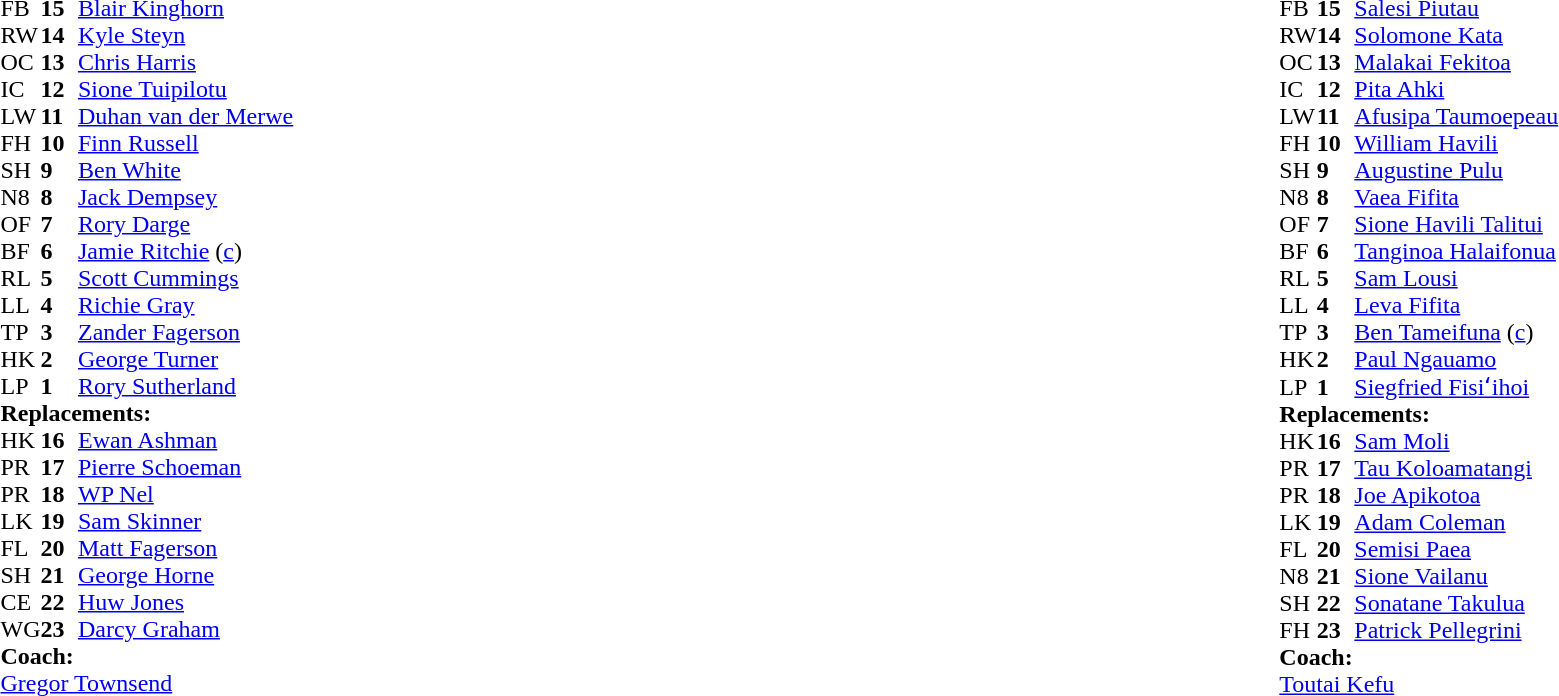<table style="width:100%;">
<tr>
<td style="vertical-align:top; width:50%;"><br><table style="font-size: 100%" cellspacing="0" cellpadding="0">
<tr>
<th width="25"></th>
<th width="25"></th>
</tr>
<tr>
<td>FB</td>
<td><strong>15</strong></td>
<td><a href='#'>Blair Kinghorn</a></td>
</tr>
<tr>
<td>RW</td>
<td><strong>14</strong></td>
<td><a href='#'>Kyle Steyn</a></td>
<td></td>
<td></td>
</tr>
<tr>
<td>OC</td>
<td><strong>13</strong></td>
<td><a href='#'>Chris Harris</a></td>
<td></td>
<td></td>
</tr>
<tr>
<td>IC</td>
<td><strong>12</strong></td>
<td><a href='#'>Sione Tuipilotu</a></td>
</tr>
<tr>
<td>LW</td>
<td><strong>11</strong></td>
<td><a href='#'>Duhan van der Merwe</a></td>
</tr>
<tr>
<td>FH</td>
<td><strong>10</strong></td>
<td><a href='#'>Finn Russell</a></td>
</tr>
<tr>
<td>SH</td>
<td><strong>9</strong></td>
<td><a href='#'>Ben White</a></td>
<td></td>
<td></td>
</tr>
<tr>
<td>N8</td>
<td><strong>8</strong></td>
<td><a href='#'>Jack Dempsey</a></td>
</tr>
<tr>
<td>OF</td>
<td><strong>7</strong></td>
<td><a href='#'>Rory Darge</a></td>
</tr>
<tr>
<td>BF</td>
<td><strong>6</strong></td>
<td><a href='#'>Jamie Ritchie</a> (<a href='#'>c</a>)</td>
<td></td>
<td></td>
</tr>
<tr>
<td>RL</td>
<td><strong>5</strong></td>
<td><a href='#'>Scott Cummings</a></td>
</tr>
<tr>
<td>LL</td>
<td><strong>4</strong></td>
<td><a href='#'>Richie Gray</a></td>
<td></td>
<td></td>
</tr>
<tr>
<td>TP</td>
<td><strong>3</strong></td>
<td><a href='#'>Zander Fagerson</a></td>
<td></td>
<td></td>
</tr>
<tr>
<td>HK</td>
<td><strong>2</strong></td>
<td><a href='#'>George Turner</a></td>
<td></td>
<td></td>
</tr>
<tr>
<td>LP</td>
<td><strong>1</strong></td>
<td><a href='#'>Rory Sutherland</a></td>
<td></td>
<td></td>
</tr>
<tr>
<td colspan="3"><strong>Replacements:</strong></td>
</tr>
<tr>
<td>HK</td>
<td><strong>16</strong></td>
<td><a href='#'>Ewan Ashman</a></td>
<td></td>
<td></td>
</tr>
<tr>
<td>PR</td>
<td><strong>17</strong></td>
<td><a href='#'>Pierre Schoeman</a></td>
<td></td>
<td></td>
</tr>
<tr>
<td>PR</td>
<td><strong>18</strong></td>
<td><a href='#'>WP Nel</a></td>
<td></td>
<td></td>
</tr>
<tr>
<td>LK</td>
<td><strong>19</strong></td>
<td><a href='#'>Sam Skinner</a></td>
<td></td>
<td></td>
</tr>
<tr>
<td>FL</td>
<td><strong>20</strong></td>
<td><a href='#'>Matt Fagerson</a></td>
<td></td>
<td></td>
</tr>
<tr>
<td>SH</td>
<td><strong>21</strong></td>
<td><a href='#'>George Horne</a></td>
<td></td>
<td></td>
</tr>
<tr>
<td>CE</td>
<td><strong>22</strong></td>
<td><a href='#'>Huw Jones</a></td>
<td></td>
<td></td>
</tr>
<tr>
<td>WG</td>
<td><strong>23</strong></td>
<td><a href='#'>Darcy Graham</a></td>
<td></td>
<td></td>
</tr>
<tr>
<td colspan="3"><strong>Coach:</strong></td>
</tr>
<tr>
<td colspan="3"> <a href='#'>Gregor Townsend</a></td>
</tr>
</table>
</td>
<td style="vertical-align:top"></td>
<td style="vertical-align:top;width:50%"><br><table cellspacing="0" cellpadding="0" style="font-size:100%; margin:auto;">
<tr>
<th width="25"></th>
<th width="25"></th>
</tr>
<tr>
<td>FB</td>
<td><strong>15</strong></td>
<td><a href='#'>Salesi Piutau</a></td>
</tr>
<tr>
<td>RW</td>
<td><strong>14</strong></td>
<td><a href='#'>Solomone Kata</a></td>
</tr>
<tr>
<td>OC</td>
<td><strong>13</strong></td>
<td><a href='#'>Malakai Fekitoa</a></td>
</tr>
<tr>
<td>IC</td>
<td><strong>12</strong></td>
<td><a href='#'>Pita Ahki</a></td>
</tr>
<tr>
<td>LW</td>
<td><strong>11</strong></td>
<td><a href='#'>Afusipa Taumoepeau</a></td>
<td></td>
</tr>
<tr>
<td>FH</td>
<td><strong>10</strong></td>
<td><a href='#'>William Havili</a></td>
<td></td>
<td></td>
</tr>
<tr>
<td>SH</td>
<td><strong>9</strong></td>
<td><a href='#'>Augustine Pulu</a></td>
<td></td>
<td></td>
</tr>
<tr>
<td>N8</td>
<td><strong>8</strong></td>
<td><a href='#'>Vaea Fifita</a></td>
<td></td>
</tr>
<tr>
<td>OF</td>
<td><strong>7</strong></td>
<td><a href='#'>Sione Havili Talitui</a></td>
<td></td>
<td></td>
</tr>
<tr>
<td>BF</td>
<td><strong>6</strong></td>
<td><a href='#'>Tanginoa Halaifonua</a></td>
<td></td>
<td></td>
</tr>
<tr>
<td>RL</td>
<td><strong>5</strong></td>
<td><a href='#'>Sam Lousi</a></td>
<td></td>
<td></td>
</tr>
<tr>
<td>LL</td>
<td><strong>4</strong></td>
<td><a href='#'>Leva Fifita</a></td>
</tr>
<tr>
<td>TP</td>
<td><strong>3</strong></td>
<td><a href='#'>Ben Tameifuna</a> (<a href='#'>c</a>)</td>
<td></td>
<td></td>
</tr>
<tr>
<td>HK</td>
<td><strong>2</strong></td>
<td><a href='#'>Paul Ngauamo</a></td>
<td></td>
<td></td>
</tr>
<tr>
<td>LP</td>
<td><strong>1</strong></td>
<td><a href='#'>Siegfried Fisiʻihoi</a></td>
<td></td>
<td></td>
</tr>
<tr>
<td colspan="3"><strong>Replacements:</strong></td>
</tr>
<tr>
<td>HK</td>
<td><strong>16</strong></td>
<td><a href='#'>Sam Moli</a></td>
<td></td>
<td></td>
</tr>
<tr>
<td>PR</td>
<td><strong>17</strong></td>
<td><a href='#'>Tau Koloamatangi</a></td>
<td></td>
<td></td>
</tr>
<tr>
<td>PR</td>
<td><strong>18</strong></td>
<td><a href='#'>Joe Apikotoa</a></td>
<td></td>
<td></td>
</tr>
<tr>
<td>LK</td>
<td><strong>19</strong></td>
<td><a href='#'>Adam Coleman</a></td>
<td></td>
<td></td>
</tr>
<tr>
<td>FL</td>
<td><strong>20</strong></td>
<td><a href='#'>Semisi Paea</a></td>
<td></td>
<td></td>
</tr>
<tr>
<td>N8</td>
<td><strong>21</strong></td>
<td><a href='#'>Sione Vailanu</a></td>
<td></td>
<td></td>
</tr>
<tr>
<td>SH</td>
<td><strong>22</strong></td>
<td><a href='#'>Sonatane Takulua</a></td>
<td></td>
<td></td>
</tr>
<tr>
<td>FH</td>
<td><strong>23</strong></td>
<td><a href='#'>Patrick Pellegrini</a></td>
<td></td>
<td></td>
</tr>
<tr>
<td colspan="3"><strong>Coach:</strong></td>
</tr>
<tr>
<td colspan="3"> <a href='#'>Toutai Kefu</a></td>
</tr>
</table>
</td>
</tr>
</table>
